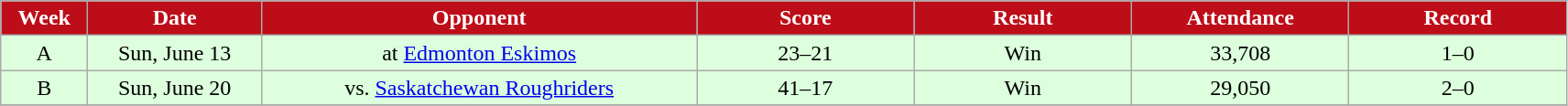<table class="wikitable sortable">
<tr>
<th style="background:#bd0d18;color:#FFFFFF;"  width="4%">Week</th>
<th style="background:#bd0d18;color:#FFFFFF;"  width="8%">Date</th>
<th style="background:#bd0d18;color:#FFFFFF;"  width="20%">Opponent</th>
<th style="background:#bd0d18;color:#FFFFFF;"  width="10%">Score</th>
<th style="background:#bd0d18;color:#FFFFFF;"  width="10%">Result</th>
<th style="background:#bd0d18;color:#FFFFFF;"  width="10%">Attendance</th>
<th style="background:#bd0d18;color:#FFFFFF;"  width="10%">Record</th>
</tr>
<tr align="center" bgcolor="#ddffdd">
<td>A</td>
<td>Sun, June 13</td>
<td>at <a href='#'>Edmonton Eskimos</a></td>
<td>23–21</td>
<td>Win</td>
<td>33,708</td>
<td>1–0</td>
</tr>
<tr align="center" bgcolor="#ddffdd">
<td>B</td>
<td>Sun, June 20</td>
<td>vs. <a href='#'>Saskatchewan Roughriders</a></td>
<td>41–17</td>
<td>Win</td>
<td>29,050</td>
<td>2–0</td>
</tr>
<tr>
</tr>
</table>
